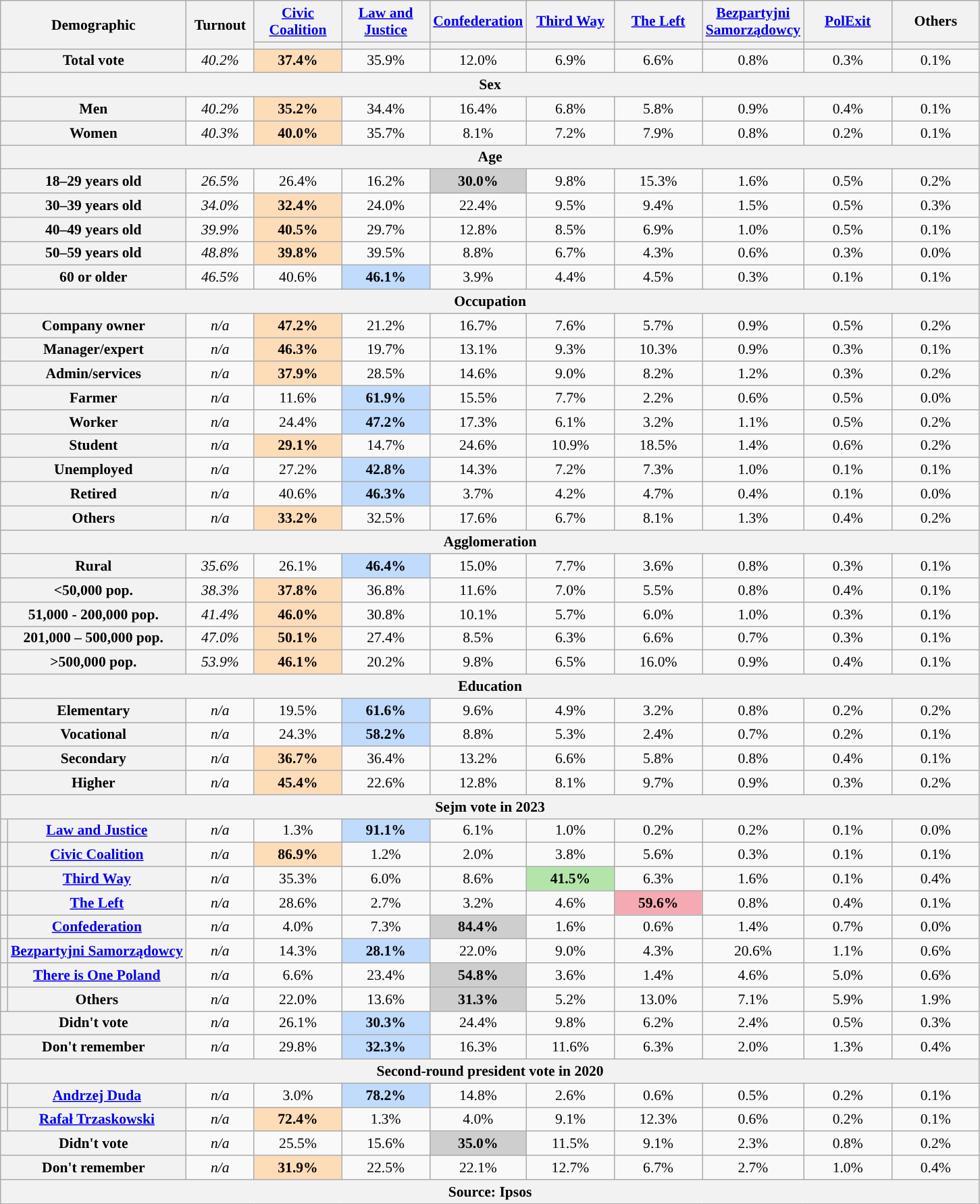<table class="wikitable" style="font-size:90%; text-align:center">
<tr>
<th colspan=2 rowspan=2 style="width:160px">Demographic</th>
<th rowspan=2 style="width:60px">Turnout</th>
<th style="width:80px"><a href='#'>Civic Coalition</a></th>
<th style="width:80px"><a href='#'>Law and Justice</a></th>
<th style="width:80px"><a href='#'>Confederation</a></th>
<th style="width:80px"><a href='#'>Third Way</a></th>
<th style="width:80px"><a href='#'>The Left</a></th>
<th style="width:80px"><a href='#'>Bezpartyjni Samorządowcy</a></th>
<th style="width:80px"><a href='#'>PolExit</a></th>
<th style="width:80px">Others</th>
</tr>
<tr>
<th style="background:"></th>
<th style="background:"></th>
<th style="background:"></th>
<th style="background:"></th>
<th style="background:"></th>
<th style="background:"></th>
<th style="background:"></th>
<th style="background:"></th>
</tr>
<tr>
<th colspan=2>Total vote</th>
<td><em>40.2%</em></td>
<td style="background:#FDDCB8"><strong>37.4%</strong></td>
<td>35.9%</td>
<td>12.0%</td>
<td>6.9%</td>
<td>6.6%</td>
<td>0.8%</td>
<td>0.3%</td>
<td>0.1%</td>
</tr>
<tr>
<th colspan=11>Sex</th>
</tr>
<tr>
<th colspan=2>Men</th>
<td><em>40.2%</em></td>
<td style="background:#FDDCB8"><strong>35.2%</strong></td>
<td>34.4%</td>
<td>16.4%</td>
<td>6.8%</td>
<td>5.8%</td>
<td>0.9%</td>
<td>0.4%</td>
<td>0.1%</td>
</tr>
<tr>
<th colspan=2>Women</th>
<td><em>40.3%</em></td>
<td style="background:#FDDCB8"><strong>40.0%</strong></td>
<td>35.7%</td>
<td>8.1%</td>
<td>7.2%</td>
<td>7.9%</td>
<td>0.8%</td>
<td>0.2%</td>
<td>0.1%</td>
</tr>
<tr>
<th colspan=11>Age</th>
</tr>
<tr>
<th colspan=2>18–29 years old</th>
<td><em>26.5%</em></td>
<td>26.4%</td>
<td>16.2%</td>
<td style="background:#CECECE"><strong>30.0%</strong></td>
<td>9.8%</td>
<td>15.3%</td>
<td>1.6%</td>
<td>0.5%</td>
<td>0.2%</td>
</tr>
<tr>
<th colspan=2>30–39 years old</th>
<td><em>34.0%</em></td>
<td style="background:#FDDCB8"><strong>32.4%</strong></td>
<td>24.0%</td>
<td>22.4%</td>
<td>9.5%</td>
<td>9.4%</td>
<td>1.5%</td>
<td>0.5%</td>
<td>0.3%</td>
</tr>
<tr>
<th colspan=2>40–49 years old</th>
<td><em>39.9%</em></td>
<td style="background:#FDDCB8"><strong>40.5%</strong></td>
<td>29.7%</td>
<td>12.8%</td>
<td>8.5%</td>
<td>6.9%</td>
<td>1.0%</td>
<td>0.5%</td>
<td>0.1%</td>
</tr>
<tr>
<th colspan=2>50–59 years old</th>
<td><em>48.8%</em></td>
<td style="background:#FDDCB8"><strong>39.8%</strong></td>
<td>39.5%</td>
<td>8.8%</td>
<td>6.7%</td>
<td>4.3%</td>
<td>0.6%</td>
<td>0.3%</td>
<td>0.0%</td>
</tr>
<tr>
<th colspan=2>60 or older</th>
<td><em>46.5%</em></td>
<td>40.6%</td>
<td style="background:#C0DBFC"><strong>46.1%</strong></td>
<td>3.9%</td>
<td>4.4%</td>
<td>4.5%</td>
<td>0.3%</td>
<td>0.1%</td>
<td>0.1%</td>
</tr>
<tr>
<th colspan=11>Occupation</th>
</tr>
<tr>
<th colspan=2>Company owner</th>
<td><em>n/a</em></td>
<td style="background:#FDDCB8"><strong>47.2%</strong></td>
<td>21.2%</td>
<td>16.7%</td>
<td>7.6%</td>
<td>5.7%</td>
<td>0.9%</td>
<td>0.5%</td>
<td>0.2%</td>
</tr>
<tr>
<th colspan=2>Manager/expert</th>
<td><em>n/a</em></td>
<td style="background:#FDDCB8"><strong>46.3%</strong></td>
<td>19.7%</td>
<td>13.1%</td>
<td>9.3%</td>
<td>10.3%</td>
<td>0.9%</td>
<td>0.3%</td>
<td>0.1%</td>
</tr>
<tr>
<th colspan=2>Admin/services</th>
<td><em>n/a</em></td>
<td style="background:#FDDCB8"><strong>37.9%</strong></td>
<td>28.5%</td>
<td>14.6%</td>
<td>9.0%</td>
<td>8.2%</td>
<td>1.2%</td>
<td>0.3%</td>
<td>0.2%</td>
</tr>
<tr>
<th colspan=2>Farmer</th>
<td><em>n/a</em></td>
<td>11.6%</td>
<td style="background:#C0DBFC"><strong>61.9%</strong></td>
<td>15.5%</td>
<td>7.7%</td>
<td>2.2%</td>
<td>0.6%</td>
<td>0.5%</td>
<td>0.0%</td>
</tr>
<tr>
<th colspan=2>Worker</th>
<td><em>n/a</em></td>
<td>24.4%</td>
<td style="background:#C0DBFC"><strong>47.2%</strong></td>
<td>17.3%</td>
<td>6.1%</td>
<td>3.2%</td>
<td>1.1%</td>
<td>0.5%</td>
<td>0.2%</td>
</tr>
<tr>
<th colspan=2>Student</th>
<td><em>n/a</em></td>
<td style="background:#FDDCB8"><strong>29.1%</strong></td>
<td>14.7%</td>
<td>24.6%</td>
<td>10.9%</td>
<td>18.5%</td>
<td>1.4%</td>
<td>0.6%</td>
<td>0.2%</td>
</tr>
<tr>
<th colspan=2>Unemployed</th>
<td><em>n/a</em></td>
<td>27.2%</td>
<td style="background:#C0DBFC"><strong>42.8%</strong></td>
<td>14.3%</td>
<td>7.2%</td>
<td>7.3%</td>
<td>1.0%</td>
<td>0.1%</td>
<td>0.1%</td>
</tr>
<tr>
<th colspan=2>Retired</th>
<td><em>n/a</em></td>
<td>40.6%</td>
<td style="background:#C0DBFC"><strong>46.3%</strong></td>
<td>3.7%</td>
<td>4.2%</td>
<td>4.7%</td>
<td>0.4%</td>
<td>0.1%</td>
<td>0.0%</td>
</tr>
<tr>
<th colspan=2>Others</th>
<td><em>n/a</em></td>
<td style="background:#FDDCB8"><strong>33.2%</strong></td>
<td>32.5%</td>
<td>17.6%</td>
<td>6.7%</td>
<td>8.1%</td>
<td>1.3%</td>
<td>0.4%</td>
<td>0.2%</td>
</tr>
<tr>
<th colspan=11>Agglomeration</th>
</tr>
<tr>
<th colspan=2>Rural</th>
<td><em>35.6%</em></td>
<td>26.1%</td>
<td style="background:#C0DBFC"><strong>46.4%</strong></td>
<td>15.0%</td>
<td>7.7%</td>
<td>3.6%</td>
<td>0.8%</td>
<td>0.3%</td>
<td>0.1%</td>
</tr>
<tr>
<th colspan=2><50,000 pop.</th>
<td><em>38.3%</em></td>
<td style="background:#FDDCB8"><strong>37.8%</strong></td>
<td>36.8%</td>
<td>11.6%</td>
<td>7.0%</td>
<td>5.5%</td>
<td>0.8%</td>
<td>0.4%</td>
<td>0.1%</td>
</tr>
<tr>
<th colspan=2>51,000 - 200,000 pop.</th>
<td><em>41.4%</em></td>
<td style="background:#FDDCB8"><strong>46.0%</strong></td>
<td>30.8%</td>
<td>10.1%</td>
<td>5.7%</td>
<td>6.0%</td>
<td>1.0%</td>
<td>0.3%</td>
<td>0.1%</td>
</tr>
<tr>
<th colspan=2>201,000 – 500,000 pop.</th>
<td><em>47.0%</em></td>
<td style="background:#FDDCB8"><strong>50.1%</strong></td>
<td>27.4%</td>
<td>8.5%</td>
<td>6.3%</td>
<td>6.6%</td>
<td>0.7%</td>
<td>0.3%</td>
<td>0.1%</td>
</tr>
<tr>
<th colspan=2>>500,000 pop.</th>
<td><em>53.9%</em></td>
<td style="background:#FDDCB8"><strong>46.1%</strong></td>
<td>20.2%</td>
<td>9.8%</td>
<td>6.5%</td>
<td>16.0%</td>
<td>0.9%</td>
<td>0.4%</td>
<td>0.1%</td>
</tr>
<tr>
<th colspan=11>Education</th>
</tr>
<tr>
<th colspan=2>Elementary</th>
<td><em>n/a</em></td>
<td>19.5%</td>
<td style="background:#C0DBFC"><strong>61.6%</strong></td>
<td>9.6%</td>
<td>4.9%</td>
<td>3.2%</td>
<td>0.8%</td>
<td>0.2%</td>
<td>0.2%</td>
</tr>
<tr>
<th colspan=2>Vocational</th>
<td><em>n/a</em></td>
<td>24.3%</td>
<td style="background:#C0DBFC"><strong>58.2%</strong></td>
<td>8.8%</td>
<td>5.3%</td>
<td>2.4%</td>
<td>0.7%</td>
<td>0.2%</td>
<td>0.1%</td>
</tr>
<tr>
<th colspan=2>Secondary</th>
<td><em>n/a</em></td>
<td style="background:#FDDCB8"><strong>36.7%</strong></td>
<td>36.4%</td>
<td>13.2%</td>
<td>6.6%</td>
<td>5.8%</td>
<td>0.8%</td>
<td>0.4%</td>
<td>0.1%</td>
</tr>
<tr>
<th colspan=2>Higher</th>
<td><em>n/a</em></td>
<td style="background:#FDDCB8"><strong>45.4%</strong></td>
<td>22.6%</td>
<td>12.8%</td>
<td>8.1%</td>
<td>9.7%</td>
<td>0.9%</td>
<td>0.3%</td>
<td>0.2%</td>
</tr>
<tr>
<th colspan=11>Sejm vote in 2023</th>
</tr>
<tr>
<th style="background:"></th>
<th><a href='#'>Law and Justice</a></th>
<td><em>n/a</em></td>
<td>1.3%</td>
<td style="background:#C0DBFC"><strong>91.1%</strong></td>
<td>6.1%</td>
<td>1.0%</td>
<td>0.2%</td>
<td>0.2%</td>
<td>0.1%</td>
<td>0.0%</td>
</tr>
<tr>
<th style="background:"></th>
<th><a href='#'>Civic Coalition</a></th>
<td><em>n/a</em></td>
<td style="background:#FDDCB8"><strong>86.9%</strong></td>
<td>1.2%</td>
<td>2.0%</td>
<td>3.8%</td>
<td>5.6%</td>
<td>0.3%</td>
<td>0.1%</td>
<td>0.1%</td>
</tr>
<tr>
<th style="background:"></th>
<th><a href='#'>Third Way</a></th>
<td><em>n/a</em></td>
<td>35.3%</td>
<td>6.0%</td>
<td>8.6%</td>
<td style="background:#B3E5AA"><strong>41.5%</strong></td>
<td>6.3%</td>
<td>1.6%</td>
<td>0.1%</td>
<td>0.4%</td>
</tr>
<tr>
<th style="background:"></th>
<th><a href='#'>The Left</a></th>
<td><em>n/a</em></td>
<td>28.6%</td>
<td>2.7%</td>
<td>3.2%</td>
<td>4.6%</td>
<td style="background:#F5AAB3"><strong>59.6%</strong></td>
<td>0.8%</td>
<td>0.4%</td>
<td>0.1%</td>
</tr>
<tr>
<th style="background:"></th>
<th><a href='#'>Confederation</a></th>
<td><em>n/a</em></td>
<td>4.0%</td>
<td>7.3%</td>
<td style="background:#CECECE"><strong>84.4%</strong></td>
<td>1.6%</td>
<td>0.6%</td>
<td>1.4%</td>
<td>0.7%</td>
<td>0.0%</td>
</tr>
<tr>
<th style="background:"></th>
<th><a href='#'>Bezpartyjni Samorządowcy</a></th>
<td><em>n/a</em></td>
<td>14.3%</td>
<td style="background:#C0DBFC"><strong>28.1%</strong></td>
<td>22.0%</td>
<td>9.0%</td>
<td>4.3%</td>
<td>20.6%</td>
<td>1.1%</td>
<td>0.6%</td>
</tr>
<tr>
<th style="background:"></th>
<th><a href='#'>There is One Poland</a></th>
<td><em>n/a</em></td>
<td>6.6%</td>
<td>23.4%</td>
<td style="background:#CECECE"><strong>54.8%</strong></td>
<td>3.6%</td>
<td>1.4%</td>
<td>4.6%</td>
<td>5.0%</td>
<td>0.6%</td>
</tr>
<tr>
<th style="background:"></th>
<th>Others</th>
<td><em>n/a</em></td>
<td>22.0%</td>
<td>13.6%</td>
<td style="background:#CECECE"><strong>31.3%</strong></td>
<td>5.2%</td>
<td>13.0%</td>
<td>7.1%</td>
<td>5.9%</td>
<td>1.9%</td>
</tr>
<tr>
<th colspan=2>Didn't vote</th>
<td><em>n/a</em></td>
<td>26.1%</td>
<td style="background:#C0DBFC"><strong>30.3%</strong></td>
<td>24.4%</td>
<td>9.8%</td>
<td>6.2%</td>
<td>2.4%</td>
<td>0.5%</td>
<td>0.3%</td>
</tr>
<tr>
<th colspan=2>Don't remember</th>
<td><em>n/a</em></td>
<td>29.8%</td>
<td style="background:#C0DBFC"><strong>32.3%</strong></td>
<td>16.3%</td>
<td>11.6%</td>
<td>6.3%</td>
<td>2.0%</td>
<td>1.3%</td>
<td>0.4%</td>
</tr>
<tr>
<th colspan=11>Second-round president vote in 2020</th>
</tr>
<tr>
<th style="background:"></th>
<th><a href='#'>Andrzej Duda</a></th>
<td><em>n/a</em></td>
<td>3.0%</td>
<td style="background:#C0DBFC"><strong>78.2%</strong></td>
<td>14.8%</td>
<td>2.6%</td>
<td>0.6%</td>
<td>0.5%</td>
<td>0.2%</td>
<td>0.1%</td>
</tr>
<tr>
<th style="background:"></th>
<th><a href='#'>Rafał Trzaskowski</a></th>
<td><em>n/a</em></td>
<td style="background:#FDDCB8"><strong>72.4%</strong></td>
<td>1.3%</td>
<td>4.0%</td>
<td>9.1%</td>
<td>12.3%</td>
<td>0.6%</td>
<td>0.2%</td>
<td>0.1%</td>
</tr>
<tr>
<th colspan=2>Didn't vote</th>
<td><em>n/a</em></td>
<td>25.5%</td>
<td>15.6%</td>
<td style="background:#CECECE"><strong>35.0%</strong></td>
<td>11.5%</td>
<td>9.1%</td>
<td>2.3%</td>
<td>0.8%</td>
<td>0.2%</td>
</tr>
<tr>
<th colspan=2>Don't remember</th>
<td><em>n/a</em></td>
<td style="background:#FDDCB8"><strong>31.9%</strong></td>
<td>22.5%</td>
<td>22.1%</td>
<td>12.7%</td>
<td>6.7%</td>
<td>2.7%</td>
<td>1.0%</td>
<td>0.4%</td>
</tr>
<tr>
<th colspan=11>Source: Ipsos</th>
</tr>
</table>
